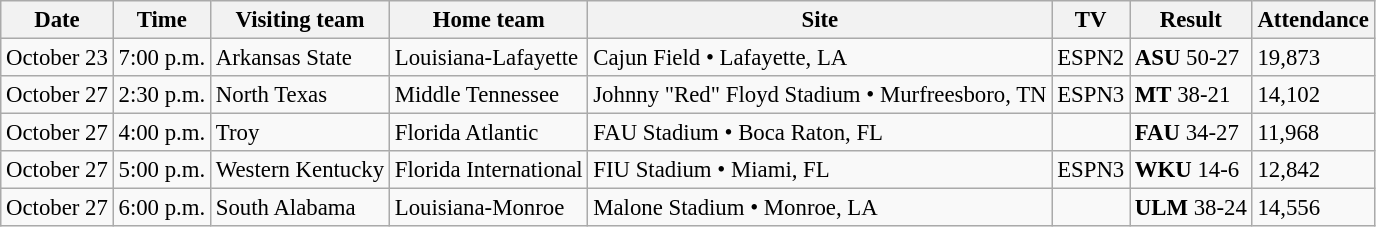<table class="wikitable" style="font-size:95%;">
<tr>
<th>Date</th>
<th>Time</th>
<th>Visiting team</th>
<th>Home team</th>
<th>Site</th>
<th>TV</th>
<th>Result</th>
<th>Attendance</th>
</tr>
<tr style=>
<td>October 23</td>
<td>7:00 p.m.</td>
<td>Arkansas State</td>
<td>Louisiana-Lafayette</td>
<td>Cajun Field • Lafayette, LA</td>
<td>ESPN2</td>
<td><strong>ASU</strong> 50-27</td>
<td>19,873</td>
</tr>
<tr style=>
<td>October 27</td>
<td>2:30 p.m.</td>
<td>North Texas</td>
<td>Middle Tennessee</td>
<td>Johnny "Red" Floyd Stadium • Murfreesboro, TN</td>
<td>ESPN3</td>
<td><strong>MT</strong> 38-21</td>
<td>14,102</td>
</tr>
<tr style=>
<td>October 27</td>
<td>4:00 p.m.</td>
<td>Troy</td>
<td>Florida Atlantic</td>
<td>FAU Stadium • Boca Raton, FL</td>
<td></td>
<td><strong>FAU</strong> 34-27</td>
<td>11,968</td>
</tr>
<tr style=>
<td>October 27</td>
<td>5:00 p.m.</td>
<td>Western Kentucky</td>
<td>Florida International</td>
<td>FIU Stadium • Miami, FL</td>
<td>ESPN3</td>
<td><strong>WKU</strong> 14-6</td>
<td>12,842</td>
</tr>
<tr style=>
<td>October 27</td>
<td>6:00 p.m.</td>
<td>South Alabama</td>
<td>Louisiana-Monroe</td>
<td>Malone Stadium • Monroe, LA</td>
<td></td>
<td><strong>ULM</strong> 38-24</td>
<td>14,556</td>
</tr>
</table>
